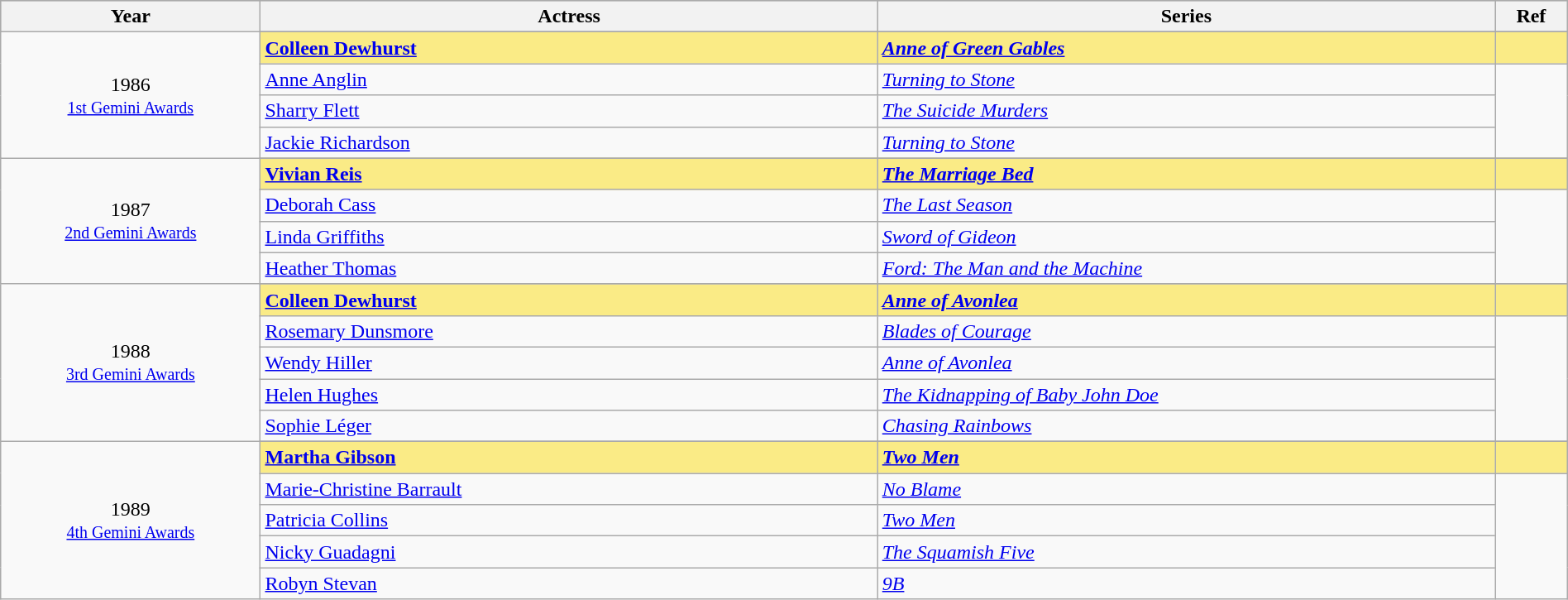<table class="wikitable" style="width:100%;">
<tr style="background:#bebebe;">
<th style="width:8%;">Year</th>
<th style="width:19%;">Actress</th>
<th style="width:19%;">Series</th>
<th style="width:2%;">Ref</th>
</tr>
<tr>
<td rowspan="5" align="center">1986 <br> <small><a href='#'>1st Gemini Awards</a></small></td>
</tr>
<tr style="background:#FAEB86;">
<td><strong><a href='#'>Colleen Dewhurst</a></strong></td>
<td><strong><em><a href='#'>Anne of Green Gables</a></em></strong></td>
<td></td>
</tr>
<tr>
<td><a href='#'>Anne Anglin</a></td>
<td><em><a href='#'>Turning to Stone</a></em></td>
<td rowspan=3></td>
</tr>
<tr>
<td><a href='#'>Sharry Flett</a></td>
<td><em><a href='#'>The Suicide Murders</a></em></td>
</tr>
<tr>
<td><a href='#'>Jackie Richardson</a></td>
<td><em><a href='#'>Turning to Stone</a></em></td>
</tr>
<tr>
<td rowspan="5" align="center">1987 <br> <small><a href='#'>2nd Gemini Awards</a></small></td>
</tr>
<tr style="background:#FAEB86;">
<td><strong><a href='#'>Vivian Reis</a></strong></td>
<td><strong><em><a href='#'>The Marriage Bed</a></em></strong></td>
<td></td>
</tr>
<tr>
<td><a href='#'>Deborah Cass</a></td>
<td><em><a href='#'>The Last Season</a></em></td>
<td rowspan=3></td>
</tr>
<tr>
<td><a href='#'>Linda Griffiths</a></td>
<td><em><a href='#'>Sword of Gideon</a></em></td>
</tr>
<tr>
<td><a href='#'>Heather Thomas</a></td>
<td><em><a href='#'>Ford: The Man and the Machine</a></em></td>
</tr>
<tr>
<td rowspan="6" align="center">1988 <br> <small><a href='#'>3rd Gemini Awards</a></small></td>
</tr>
<tr style="background:#FAEB86;">
<td><strong><a href='#'>Colleen Dewhurst</a></strong></td>
<td><strong><em><a href='#'>Anne of Avonlea</a></em></strong></td>
<td></td>
</tr>
<tr>
<td><a href='#'>Rosemary Dunsmore</a></td>
<td><em><a href='#'>Blades of Courage</a></em></td>
<td rowspan=4></td>
</tr>
<tr>
<td><a href='#'>Wendy Hiller</a></td>
<td><em><a href='#'>Anne of Avonlea</a></em></td>
</tr>
<tr>
<td><a href='#'>Helen Hughes</a></td>
<td><em><a href='#'>The Kidnapping of Baby John Doe</a></em></td>
</tr>
<tr>
<td><a href='#'>Sophie Léger</a></td>
<td><em><a href='#'>Chasing Rainbows</a></em></td>
</tr>
<tr>
<td rowspan="6" align="center">1989 <br> <small><a href='#'>4th Gemini Awards</a></small></td>
</tr>
<tr style="background:#FAEB86;">
<td><strong><a href='#'>Martha Gibson</a></strong></td>
<td><strong><em><a href='#'>Two Men</a></em></strong></td>
<td></td>
</tr>
<tr>
<td><a href='#'>Marie-Christine Barrault</a></td>
<td><em><a href='#'>No Blame</a></em></td>
<td rowspan=4></td>
</tr>
<tr>
<td><a href='#'>Patricia Collins</a></td>
<td><em><a href='#'>Two Men</a></em></td>
</tr>
<tr>
<td><a href='#'>Nicky Guadagni</a></td>
<td><em><a href='#'>The Squamish Five</a></em></td>
</tr>
<tr>
<td><a href='#'>Robyn Stevan</a></td>
<td><em><a href='#'>9B</a></em></td>
</tr>
</table>
